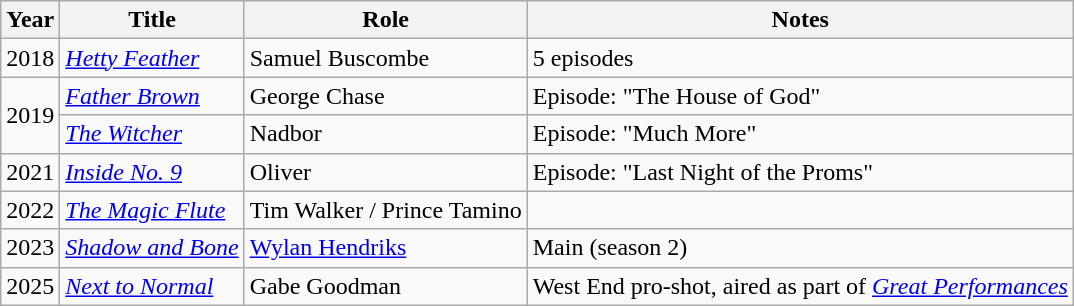<table class="wikitable sortable">
<tr>
<th>Year</th>
<th>Title</th>
<th>Role</th>
<th class="unsortable">Notes</th>
</tr>
<tr>
<td>2018</td>
<td><em><a href='#'>Hetty Feather</a></em></td>
<td>Samuel Buscombe</td>
<td>5 episodes</td>
</tr>
<tr>
<td rowspan="2">2019</td>
<td><em><a href='#'>Father Brown</a></em></td>
<td>George Chase</td>
<td>Episode: "The House of God"</td>
</tr>
<tr>
<td data-sort-value="Witcher, The"><em><a href='#'>The Witcher</a></em></td>
<td>Nadbor</td>
<td>Episode: "Much More"</td>
</tr>
<tr>
<td>2021</td>
<td><em><a href='#'>Inside No. 9</a></em></td>
<td>Oliver</td>
<td>Episode: "Last Night of the Proms"</td>
</tr>
<tr>
<td>2022</td>
<td data-sort-value="Magic Flute, The"><em><a href='#'>The Magic Flute</a></em></td>
<td>Tim Walker / Prince Tamino</td>
<td></td>
</tr>
<tr>
<td>2023</td>
<td><em><a href='#'>Shadow and Bone</a></em></td>
<td><a href='#'>Wylan Hendriks</a></td>
<td>Main (season 2)</td>
</tr>
<tr>
<td>2025</td>
<td><em><a href='#'>Next to Normal</a></em></td>
<td>Gabe Goodman</td>
<td>West End pro-shot, aired as part of <em><a href='#'>Great Performances</a></em></td>
</tr>
</table>
